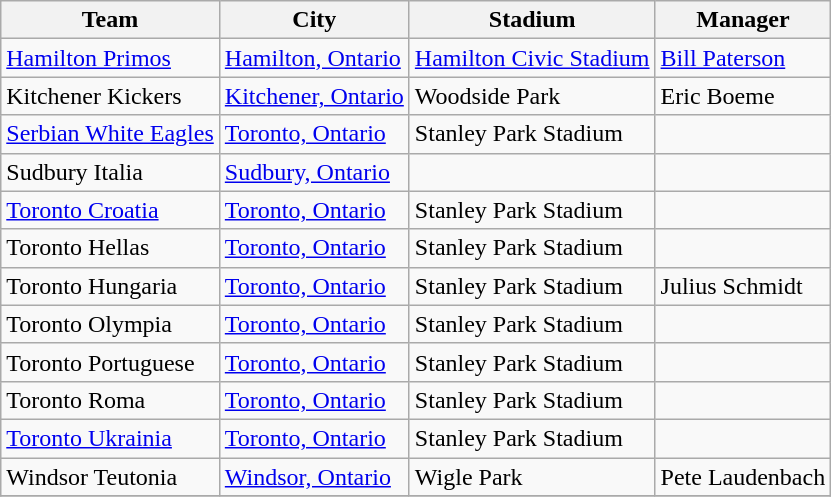<table class="wikitable sortable">
<tr>
<th>Team</th>
<th>City</th>
<th>Stadium</th>
<th>Manager</th>
</tr>
<tr>
<td><a href='#'>Hamilton Primos</a></td>
<td><a href='#'>Hamilton, Ontario</a></td>
<td><a href='#'>Hamilton Civic Stadium</a></td>
<td><a href='#'>Bill Paterson</a></td>
</tr>
<tr>
<td>Kitchener Kickers</td>
<td><a href='#'>Kitchener, Ontario</a></td>
<td>Woodside Park</td>
<td>Eric Boeme</td>
</tr>
<tr>
<td><a href='#'>Serbian White Eagles</a></td>
<td><a href='#'>Toronto, Ontario</a></td>
<td>Stanley Park Stadium</td>
<td></td>
</tr>
<tr>
<td>Sudbury Italia</td>
<td><a href='#'>Sudbury, Ontario</a></td>
<td></td>
<td></td>
</tr>
<tr>
<td><a href='#'>Toronto Croatia</a></td>
<td><a href='#'>Toronto, Ontario</a></td>
<td>Stanley Park Stadium</td>
<td></td>
</tr>
<tr>
<td>Toronto Hellas</td>
<td><a href='#'>Toronto, Ontario</a></td>
<td>Stanley Park Stadium</td>
<td></td>
</tr>
<tr>
<td>Toronto Hungaria</td>
<td><a href='#'>Toronto, Ontario</a></td>
<td>Stanley Park Stadium</td>
<td>Julius Schmidt</td>
</tr>
<tr>
<td>Toronto Olympia</td>
<td><a href='#'>Toronto, Ontario</a></td>
<td>Stanley Park Stadium</td>
<td></td>
</tr>
<tr>
<td>Toronto Portuguese</td>
<td><a href='#'>Toronto, Ontario</a></td>
<td>Stanley Park Stadium</td>
<td></td>
</tr>
<tr>
<td>Toronto Roma</td>
<td><a href='#'>Toronto, Ontario</a></td>
<td>Stanley Park Stadium</td>
<td></td>
</tr>
<tr>
<td><a href='#'>Toronto Ukrainia</a></td>
<td><a href='#'>Toronto, Ontario</a></td>
<td>Stanley Park Stadium</td>
<td></td>
</tr>
<tr>
<td>Windsor Teutonia</td>
<td><a href='#'>Windsor, Ontario</a></td>
<td>Wigle Park</td>
<td>Pete Laudenbach</td>
</tr>
<tr>
</tr>
</table>
